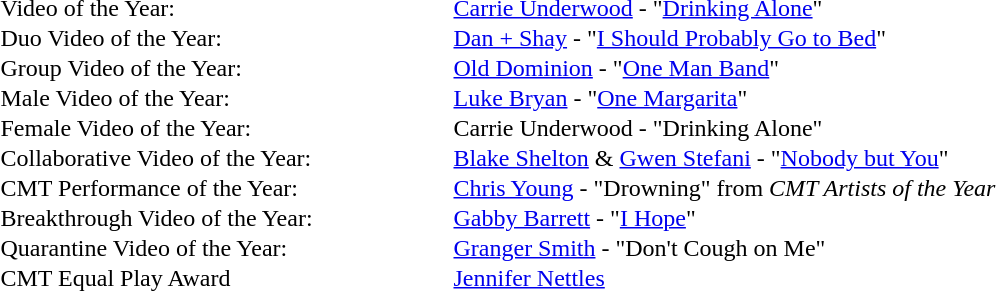<table cellspacing="0" border="0" cellpadding="1">
<tr>
<td width="300">Video of the Year:</td>
<td><a href='#'>Carrie Underwood</a> - "<a href='#'>Drinking Alone</a>"</td>
</tr>
<tr>
<td>Duo Video of the Year:</td>
<td><a href='#'>Dan + Shay</a> - "<a href='#'>I Should Probably Go to Bed</a>"</td>
</tr>
<tr>
<td>Group Video of the Year:</td>
<td><a href='#'>Old Dominion</a> - "<a href='#'>One Man Band</a>"</td>
</tr>
<tr>
<td>Male Video of the Year:</td>
<td><a href='#'>Luke Bryan</a> - "<a href='#'>One Margarita</a>"</td>
</tr>
<tr>
<td>Female Video of the Year:</td>
<td>Carrie Underwood - "Drinking Alone"</td>
</tr>
<tr>
<td>Collaborative Video of the Year:</td>
<td><a href='#'>Blake Shelton</a> & <a href='#'>Gwen Stefani</a> - "<a href='#'>Nobody but You</a>"</td>
</tr>
<tr>
<td>CMT Performance of the Year:</td>
<td><a href='#'>Chris Young</a> - "Drowning" from <em>CMT Artists of the Year</em></td>
</tr>
<tr>
<td>Breakthrough Video of the Year:</td>
<td><a href='#'>Gabby Barrett</a> - "<a href='#'>I Hope</a>"</td>
</tr>
<tr>
<td>Quarantine Video of the Year:</td>
<td><a href='#'>Granger Smith</a> - "Don't Cough on Me"</td>
</tr>
<tr>
<td>CMT Equal Play Award</td>
<td><a href='#'>Jennifer Nettles</a></td>
</tr>
<tr>
</tr>
</table>
